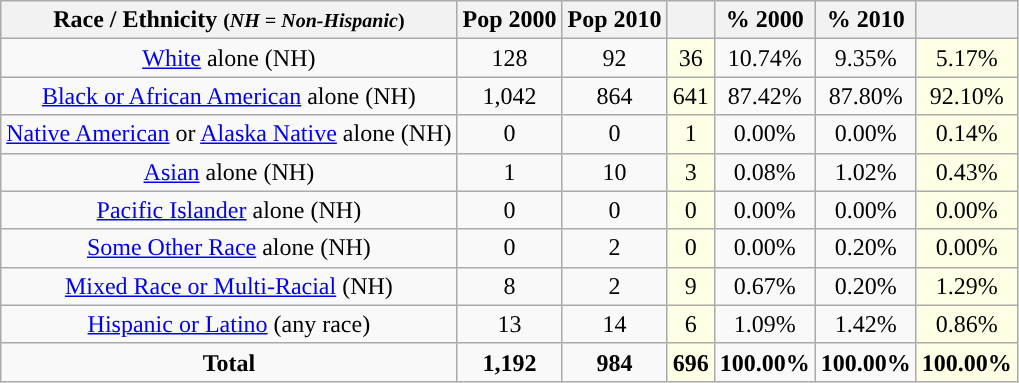<table class="wikitable" style="text-align:center;">
<tr>
<th>Race / Ethnicity <small>(<em>NH = Non-Hispanic</em>)</small></th>
<th>Pop 2000</th>
<th>Pop 2010</th>
<th></th>
<th>% 2000</th>
<th>% 2010</th>
<th></th>
</tr>
<tr>
<td><a href='#'>White</a> alone (NH)</td>
<td>128</td>
<td>92</td>
<td style='background: #ffffe6;'>36</td>
<td>10.74%</td>
<td>9.35%</td>
<td style='background: #ffffe6;'>5.17%</td>
</tr>
<tr>
<td><a href='#'>Black or African American</a> alone (NH)</td>
<td>1,042</td>
<td>864</td>
<td style='background: #ffffe6;'>641</td>
<td>87.42%</td>
<td>87.80%</td>
<td style='background: #ffffe6;'>92.10%</td>
</tr>
<tr>
<td><a href='#'>Native American</a> or <a href='#'>Alaska Native</a> alone (NH)</td>
<td>0</td>
<td>0</td>
<td style='background: #ffffe6;'>1</td>
<td>0.00%</td>
<td>0.00%</td>
<td style='background: #ffffe6;'>0.14%</td>
</tr>
<tr>
<td><a href='#'>Asian</a> alone (NH)</td>
<td>1</td>
<td>10</td>
<td style='background: #ffffe6;'>3</td>
<td>0.08%</td>
<td>1.02%</td>
<td style='background: #ffffe6;'>0.43%</td>
</tr>
<tr>
<td><a href='#'>Pacific Islander</a> alone (NH)</td>
<td>0</td>
<td>0</td>
<td style='background: #ffffe6;'>0</td>
<td>0.00%</td>
<td>0.00%</td>
<td style='background: #ffffe6;'>0.00%</td>
</tr>
<tr>
<td><a href='#'>Some Other Race</a> alone (NH)</td>
<td>0</td>
<td>2</td>
<td style='background: #ffffe6;'>0</td>
<td>0.00%</td>
<td>0.20%</td>
<td style='background: #ffffe6;'>0.00%</td>
</tr>
<tr>
<td><a href='#'>Mixed Race or Multi-Racial</a> (NH)</td>
<td>8</td>
<td>2</td>
<td style='background: #ffffe6;'>9</td>
<td>0.67%</td>
<td>0.20%</td>
<td style='background: #ffffe6;'>1.29%</td>
</tr>
<tr>
<td><a href='#'>Hispanic or Latino</a> (any race)</td>
<td>13</td>
<td>14</td>
<td style='background: #ffffe6;'>6</td>
<td>1.09%</td>
<td>1.42%</td>
<td style='background: #ffffe6;'>0.86%</td>
</tr>
<tr>
<td><strong>Total</strong></td>
<td><strong>1,192</strong></td>
<td><strong>984</strong></td>
<td style='background: #ffffe6;'><strong>696</strong></td>
<td><strong>100.00%</strong></td>
<td><strong>100.00%</strong></td>
<td style='background: #ffffe6;'><strong>100.00%</strong></td>
</tr>
</table>
